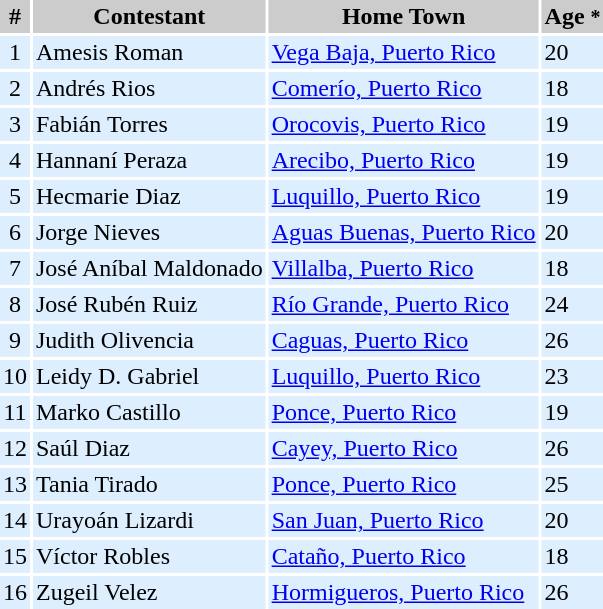<table cellpadding=2 cellspacing=2>
<tr bgcolor=#cccccc>
<th>#</th>
<th>Contestant</th>
<th>Home Town</th>
<th>Age <small>*</small></th>
</tr>
<tr bgcolor=#DDEEFF>
<td align=center>1</td>
<td>Amesis Roman</td>
<td><a href='#'>Vega Baja, Puerto Rico</a></td>
<td>20</td>
</tr>
<tr bgcolor=#DDEEFF>
<td align=center>2</td>
<td>Andrés Rios</td>
<td><a href='#'>Comerío, Puerto Rico</a></td>
<td>18</td>
</tr>
<tr bgcolor=#DDEEFF>
<td align=center>3</td>
<td>Fabián Torres</td>
<td><a href='#'>Orocovis, Puerto Rico</a></td>
<td>19</td>
</tr>
<tr bgcolor=#DDEEFF>
<td align=center>4</td>
<td>Hannaní Peraza</td>
<td><a href='#'>Arecibo, Puerto Rico</a></td>
<td>19</td>
</tr>
<tr bgcolor=#DDEEFF>
<td align=center>5</td>
<td>Hecmarie Diaz</td>
<td><a href='#'>Luquillo, Puerto Rico</a></td>
<td>19</td>
</tr>
<tr bgcolor=#DDEEFF>
<td align=center>6</td>
<td>Jorge Nieves</td>
<td><a href='#'>Aguas Buenas, Puerto Rico</a></td>
<td>20</td>
</tr>
<tr bgcolor=#DDEEFF>
<td align=center>7</td>
<td>José Aníbal Maldonado</td>
<td><a href='#'>Villalba, Puerto Rico</a></td>
<td>18</td>
</tr>
<tr bgcolor=#DDEEFF>
<td align=center>8</td>
<td>José Rubén Ruiz</td>
<td><a href='#'>Río Grande, Puerto Rico</a></td>
<td>24</td>
</tr>
<tr bgcolor=#DDEEFF>
<td align=center>9</td>
<td>Judith Olivencia</td>
<td><a href='#'>Caguas, Puerto Rico</a></td>
<td>26</td>
</tr>
<tr bgcolor=#DDEEFF>
<td align=center>10</td>
<td>Leidy D. Gabriel</td>
<td><a href='#'>Luquillo, Puerto Rico</a></td>
<td>23</td>
</tr>
<tr bgcolor=#DDEEFF>
<td align=center>11</td>
<td>Marko Castillo</td>
<td><a href='#'>Ponce, Puerto Rico</a></td>
<td>19</td>
</tr>
<tr bgcolor=#DDEEFF>
<td align=center>12</td>
<td>Saúl Diaz</td>
<td><a href='#'>Cayey, Puerto Rico</a></td>
<td>26</td>
</tr>
<tr bgcolor=#DDEEFF>
<td align=center>13</td>
<td>Tania Tirado</td>
<td><a href='#'>Ponce, Puerto Rico</a></td>
<td>25</td>
</tr>
<tr bgcolor=#DDEEFF>
<td align=center>14</td>
<td>Urayoán Lizardi</td>
<td><a href='#'>San Juan, Puerto Rico</a></td>
<td>20</td>
</tr>
<tr bgcolor=#DDEEFF>
<td align=center>15</td>
<td>Víctor Robles</td>
<td><a href='#'>Cataño, Puerto Rico</a></td>
<td>18</td>
</tr>
<tr bgcolor=#DDEEFF>
<td align=center>16</td>
<td>Zugeil Velez</td>
<td><a href='#'>Hormigueros, Puerto Rico</a></td>
<td>26</td>
</tr>
</table>
